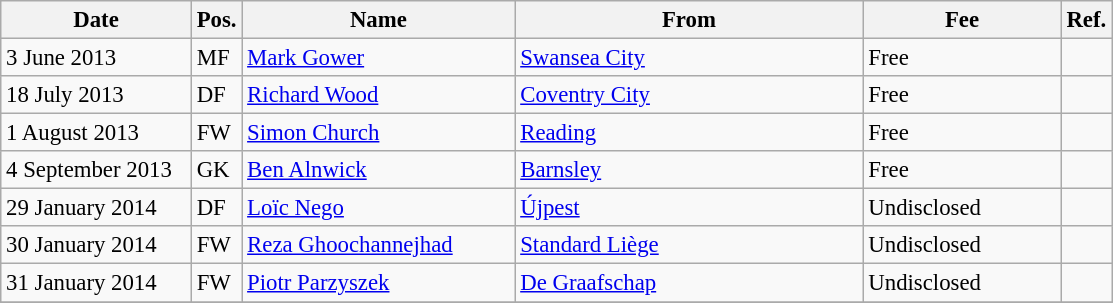<table class="wikitable" style="font-size:95%;">
<tr>
<th style="width:120px;">Date</th>
<th style="width:25px;">Pos.</th>
<th style="width:175px;">Name</th>
<th style="width:225px;">From</th>
<th style="width:125px;">Fee</th>
<th style="width:25px;">Ref.</th>
</tr>
<tr>
<td>3 June 2013</td>
<td>MF</td>
<td> <a href='#'>Mark Gower</a></td>
<td> <a href='#'>Swansea City</a></td>
<td>Free</td>
<td></td>
</tr>
<tr>
<td>18 July 2013</td>
<td>DF</td>
<td> <a href='#'>Richard Wood</a></td>
<td> <a href='#'>Coventry City</a></td>
<td>Free</td>
<td></td>
</tr>
<tr>
<td>1 August 2013</td>
<td>FW</td>
<td> <a href='#'>Simon Church</a></td>
<td> <a href='#'>Reading</a></td>
<td>Free</td>
<td></td>
</tr>
<tr>
<td>4 September 2013</td>
<td>GK</td>
<td> <a href='#'>Ben Alnwick</a></td>
<td> <a href='#'>Barnsley</a></td>
<td>Free</td>
<td></td>
</tr>
<tr>
<td>29 January 2014</td>
<td>DF</td>
<td> <a href='#'>Loïc Nego</a></td>
<td> <a href='#'>Újpest</a></td>
<td>Undisclosed</td>
<td></td>
</tr>
<tr>
<td>30 January 2014</td>
<td>FW</td>
<td> <a href='#'>Reza Ghoochannejhad</a></td>
<td> <a href='#'>Standard Liège</a></td>
<td>Undisclosed</td>
<td></td>
</tr>
<tr>
<td>31 January 2014</td>
<td>FW</td>
<td> <a href='#'>Piotr Parzyszek</a></td>
<td> <a href='#'>De Graafschap</a></td>
<td>Undisclosed</td>
<td></td>
</tr>
<tr>
</tr>
</table>
